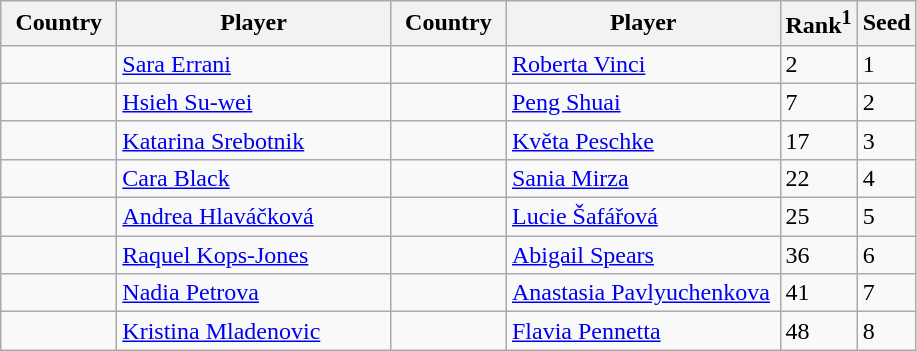<table class="sortable wikitable">
<tr>
<th width="70">Country</th>
<th width="175">Player</th>
<th width="70">Country</th>
<th width="175">Player</th>
<th>Rank<sup>1</sup></th>
<th>Seed</th>
</tr>
<tr>
<td></td>
<td><a href='#'>Sara Errani</a></td>
<td></td>
<td><a href='#'>Roberta Vinci</a></td>
<td>2</td>
<td>1</td>
</tr>
<tr>
<td></td>
<td><a href='#'>Hsieh Su-wei</a></td>
<td></td>
<td><a href='#'>Peng Shuai</a></td>
<td>7</td>
<td>2</td>
</tr>
<tr>
<td></td>
<td><a href='#'>Katarina Srebotnik</a></td>
<td></td>
<td><a href='#'>Květa Peschke</a></td>
<td>17</td>
<td>3</td>
</tr>
<tr>
<td></td>
<td><a href='#'>Cara Black</a></td>
<td></td>
<td><a href='#'>Sania Mirza</a></td>
<td>22</td>
<td>4</td>
</tr>
<tr>
<td></td>
<td><a href='#'>Andrea Hlaváčková</a></td>
<td></td>
<td><a href='#'>Lucie Šafářová</a></td>
<td>25</td>
<td>5</td>
</tr>
<tr>
<td></td>
<td><a href='#'>Raquel Kops-Jones</a></td>
<td></td>
<td><a href='#'>Abigail Spears</a></td>
<td>36</td>
<td>6</td>
</tr>
<tr>
<td></td>
<td><a href='#'>Nadia Petrova</a></td>
<td></td>
<td><a href='#'>Anastasia Pavlyuchenkova</a></td>
<td>41</td>
<td>7</td>
</tr>
<tr>
<td></td>
<td><a href='#'>Kristina Mladenovic</a></td>
<td></td>
<td><a href='#'>Flavia Pennetta</a></td>
<td>48</td>
<td>8</td>
</tr>
</table>
